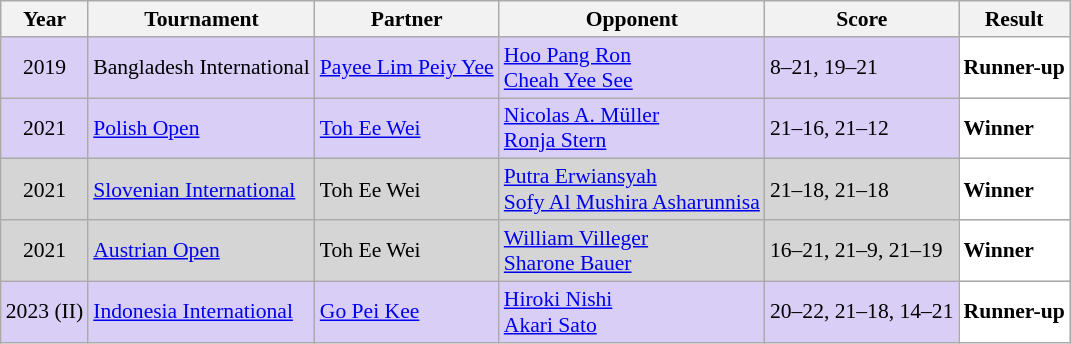<table class="sortable wikitable" style="font-size: 90%;">
<tr>
<th>Year</th>
<th>Tournament</th>
<th>Partner</th>
<th>Opponent</th>
<th>Score</th>
<th>Result</th>
</tr>
<tr style="background:#D8CEF6">
<td align="center">2019</td>
<td align="left">Bangladesh International</td>
<td align="left"> <a href='#'>Payee Lim Peiy Yee</a></td>
<td align="left"> <a href='#'>Hoo Pang Ron</a><br> <a href='#'>Cheah Yee See</a></td>
<td align="left">8–21, 19–21</td>
<td style="text-align:left; background:white"> <strong>Runner-up</strong></td>
</tr>
<tr bgcolor="#D8CEF6">
<td align="center">2021</td>
<td align="left"><a href='#'>Polish Open</a></td>
<td align="left"> <a href='#'>Toh Ee Wei</a></td>
<td align="left"> <a href='#'>Nicolas A. Müller</a><br> <a href='#'>Ronja Stern</a></td>
<td align="left">21–16, 21–12</td>
<td style="text-align:left; background:white"> <strong>Winner</strong></td>
</tr>
<tr style="background:#D5D5D5">
<td align="center">2021</td>
<td align="left"><a href='#'>Slovenian International</a></td>
<td align="left"> Toh Ee Wei</td>
<td align="left"> <a href='#'>Putra Erwiansyah</a><br> <a href='#'>Sofy Al Mushira Asharunnisa</a></td>
<td align="left">21–18, 21–18</td>
<td style="text-align:left; background:white"> <strong>Winner</strong></td>
</tr>
<tr style="background:#D5D5D5">
<td align="center">2021</td>
<td align="left"><a href='#'>Austrian Open</a></td>
<td align="left"> Toh Ee Wei</td>
<td align="left"> <a href='#'>William Villeger</a><br> <a href='#'>Sharone Bauer</a></td>
<td align="left">16–21, 21–9, 21–19</td>
<td style="text-align:left; background:white"> <strong>Winner</strong></td>
</tr>
<tr style="background:#D8CEF6">
<td align="center">2023 (II)</td>
<td align="left"><a href='#'>Indonesia International</a></td>
<td align="left"> <a href='#'>Go Pei Kee</a></td>
<td align="left"> <a href='#'>Hiroki Nishi</a><br> <a href='#'>Akari Sato</a></td>
<td align="left">20–22, 21–18, 14–21</td>
<td style="text-align:left; background:white"> <strong>Runner-up</strong></td>
</tr>
</table>
